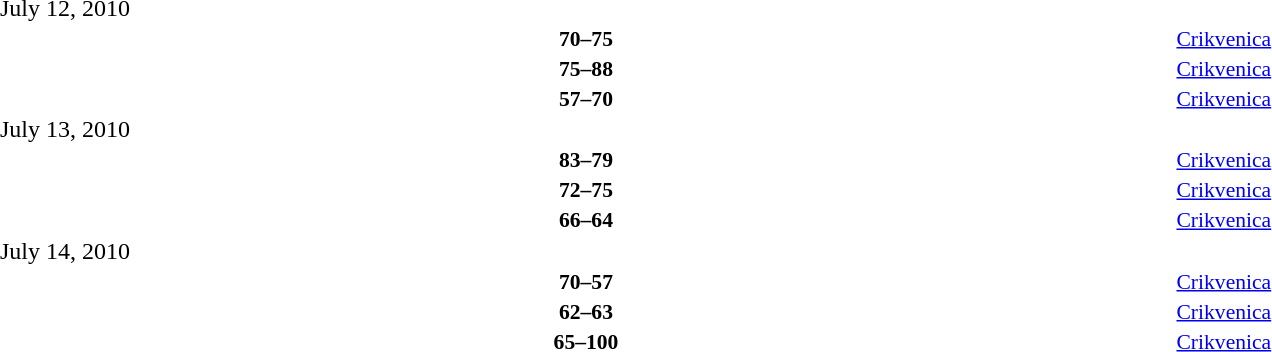<table style="width:100%;" cellspacing="1">
<tr>
<th width=25%></th>
<th width=3%></th>
<th width=6%></th>
<th width=3%></th>
<th width=25%></th>
</tr>
<tr>
<td>July 12, 2010</td>
</tr>
<tr style=font-size:90%>
<td align=right><strong></strong></td>
<td></td>
<td align=center><strong>70–75</strong></td>
<td></td>
<td><strong></strong></td>
<td><a href='#'>Crikvenica</a></td>
</tr>
<tr style=font-size:90%>
<td align=right><strong></strong></td>
<td></td>
<td align=center><strong>75–88</strong></td>
<td></td>
<td><strong></strong></td>
<td><a href='#'>Crikvenica</a></td>
</tr>
<tr style=font-size:90%>
<td align=right><strong></strong></td>
<td></td>
<td align=center><strong>57–70</strong></td>
<td></td>
<td><strong></strong></td>
<td><a href='#'>Crikvenica</a></td>
</tr>
<tr>
<td>July 13, 2010</td>
</tr>
<tr style=font-size:90%>
<td align=right><strong></strong></td>
<td></td>
<td align=center><strong>83–79</strong></td>
<td></td>
<td><strong></strong></td>
<td><a href='#'>Crikvenica</a></td>
</tr>
<tr style=font-size:90%>
<td align=right><strong></strong></td>
<td></td>
<td align=center><strong>72–75</strong></td>
<td></td>
<td><strong></strong></td>
<td><a href='#'>Crikvenica</a></td>
</tr>
<tr style=font-size:90%>
<td align=right><strong></strong></td>
<td></td>
<td align=center><strong>66–64</strong></td>
<td></td>
<td><strong></strong></td>
<td><a href='#'>Crikvenica</a></td>
</tr>
<tr>
<td>July 14, 2010</td>
</tr>
<tr style=font-size:90%>
<td align=right><strong></strong></td>
<td></td>
<td align=center><strong>70–57</strong></td>
<td></td>
<td><strong></strong></td>
<td><a href='#'>Crikvenica</a></td>
</tr>
<tr style=font-size:90%>
<td align=right><strong></strong></td>
<td></td>
<td align=center><strong>62–63</strong></td>
<td></td>
<td><strong></strong></td>
<td><a href='#'>Crikvenica</a></td>
</tr>
<tr style=font-size:90%>
<td align=right><strong></strong></td>
<td></td>
<td align=center><strong>65–100</strong></td>
<td></td>
<td><strong></strong></td>
<td><a href='#'>Crikvenica</a></td>
</tr>
</table>
